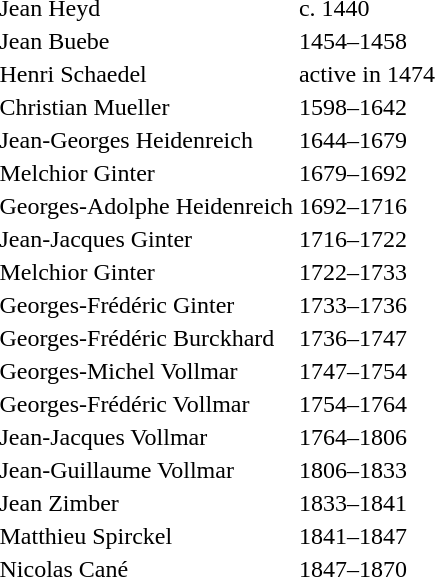<table>
<tr>
<td>Jean Heyd</td>
<td>c. 1440</td>
</tr>
<tr>
<td>Jean Buebe</td>
<td>1454–1458</td>
</tr>
<tr>
<td>Henri Schaedel</td>
<td>active in 1474</td>
</tr>
<tr>
<td>Christian Mueller</td>
<td>1598–1642</td>
</tr>
<tr>
<td>Jean-Georges Heidenreich</td>
<td>1644–1679</td>
</tr>
<tr>
<td>Melchior Ginter</td>
<td>1679–1692</td>
</tr>
<tr>
<td>Georges-Adolphe Heidenreich</td>
<td>1692–1716</td>
</tr>
<tr>
<td>Jean-Jacques Ginter</td>
<td>1716–1722</td>
</tr>
<tr>
<td>Melchior Ginter</td>
<td>1722–1733</td>
</tr>
<tr>
<td>Georges-Frédéric Ginter</td>
<td>1733–1736</td>
</tr>
<tr>
<td>Georges-Frédéric Burckhard</td>
<td>1736–1747</td>
</tr>
<tr>
<td>Georges-Michel Vollmar</td>
<td>1747–1754</td>
</tr>
<tr>
<td>Georges-Frédéric Vollmar</td>
<td>1754–1764</td>
</tr>
<tr>
<td>Jean-Jacques Vollmar</td>
<td>1764–1806</td>
</tr>
<tr>
<td>Jean-Guillaume Vollmar</td>
<td>1806–1833</td>
</tr>
<tr>
<td>Jean Zimber</td>
<td>1833–1841</td>
</tr>
<tr>
<td>Matthieu Spirckel</td>
<td>1841–1847</td>
</tr>
<tr>
<td>Nicolas Cané</td>
<td>1847–1870</td>
</tr>
</table>
